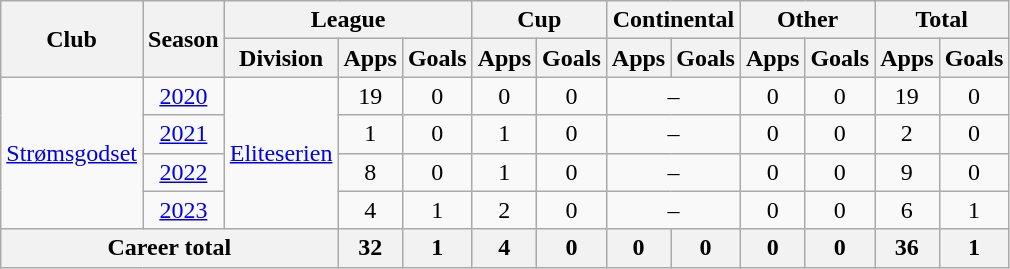<table class="wikitable" style="text-align: center">
<tr>
<th rowspan="2">Club</th>
<th rowspan="2">Season</th>
<th colspan="3">League</th>
<th colspan="2">Cup</th>
<th colspan="2">Continental</th>
<th colspan="2">Other</th>
<th colspan="2">Total</th>
</tr>
<tr>
<th>Division</th>
<th>Apps</th>
<th>Goals</th>
<th>Apps</th>
<th>Goals</th>
<th>Apps</th>
<th>Goals</th>
<th>Apps</th>
<th>Goals</th>
<th>Apps</th>
<th>Goals</th>
</tr>
<tr>
<td rowspan="4" valign="center"><a href='#'>Strømsgodset</a></td>
<td><a href='#'>2020</a></td>
<td rowspan="4" valign="center"><a href='#'>Eliteserien</a></td>
<td>19</td>
<td>0</td>
<td>0</td>
<td>0</td>
<td colspan="2">–</td>
<td>0</td>
<td>0</td>
<td>19</td>
<td>0</td>
</tr>
<tr>
<td><a href='#'>2021</a></td>
<td>1</td>
<td>0</td>
<td>1</td>
<td>0</td>
<td colspan="2">–</td>
<td>0</td>
<td>0</td>
<td>2</td>
<td>0</td>
</tr>
<tr>
<td><a href='#'>2022</a></td>
<td>8</td>
<td>0</td>
<td>1</td>
<td>0</td>
<td colspan="2">–</td>
<td>0</td>
<td>0</td>
<td>9</td>
<td>0</td>
</tr>
<tr>
<td><a href='#'>2023</a></td>
<td>4</td>
<td>1</td>
<td>2</td>
<td>0</td>
<td colspan="2">–</td>
<td>0</td>
<td>0</td>
<td>6</td>
<td>1</td>
</tr>
<tr>
<th colspan=3>Career total</th>
<th>32</th>
<th>1</th>
<th>4</th>
<th>0</th>
<th>0</th>
<th>0</th>
<th>0</th>
<th>0</th>
<th>36</th>
<th>1</th>
</tr>
</table>
